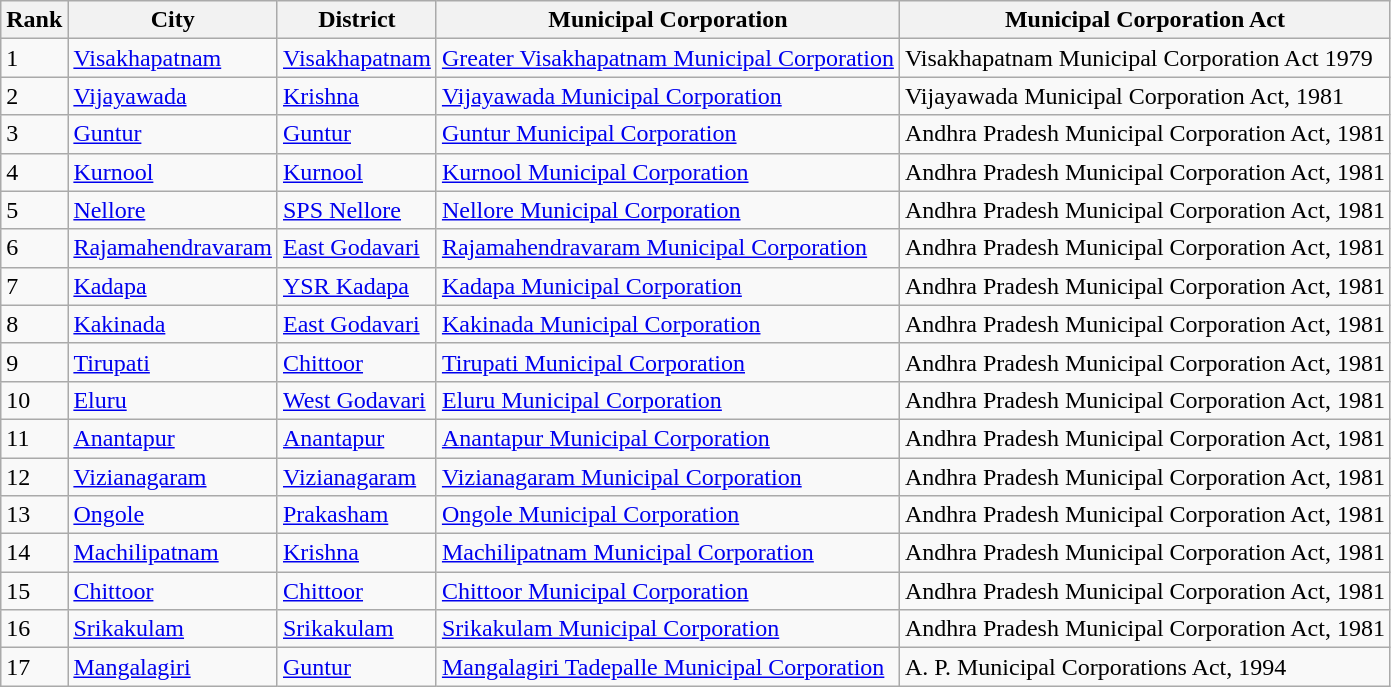<table class="wikitable sortable">
<tr>
<th>Rank</th>
<th>City</th>
<th>District</th>
<th>Municipal Corporation</th>
<th>Municipal Corporation Act</th>
</tr>
<tr>
<td>1</td>
<td><a href='#'>Visakhapatnam</a></td>
<td><a href='#'>Visakhapatnam</a></td>
<td><a href='#'>Greater Visakhapatnam Municipal Corporation</a></td>
<td>Visakhapatnam Municipal Corporation Act 1979</td>
</tr>
<tr>
<td>2</td>
<td><a href='#'>Vijayawada</a></td>
<td><a href='#'>Krishna</a></td>
<td><a href='#'>Vijayawada Municipal Corporation</a></td>
<td>Vijayawada Municipal Corporation Act, 1981</td>
</tr>
<tr>
<td>3</td>
<td><a href='#'>Guntur</a></td>
<td><a href='#'>Guntur</a></td>
<td><a href='#'>Guntur Municipal Corporation</a></td>
<td>Andhra Pradesh Municipal Corporation Act, 1981</td>
</tr>
<tr>
<td>4</td>
<td><a href='#'>Kurnool</a></td>
<td><a href='#'>Kurnool</a></td>
<td><a href='#'>Kurnool Municipal Corporation</a></td>
<td>Andhra Pradesh Municipal Corporation Act, 1981</td>
</tr>
<tr>
<td>5</td>
<td><a href='#'>Nellore</a></td>
<td><a href='#'>SPS Nellore</a></td>
<td><a href='#'>Nellore Municipal Corporation</a></td>
<td>Andhra Pradesh Municipal Corporation Act, 1981</td>
</tr>
<tr>
<td>6</td>
<td><a href='#'>Rajamahendravaram</a></td>
<td><a href='#'>East Godavari</a></td>
<td><a href='#'>Rajamahendravaram Municipal Corporation</a></td>
<td>Andhra Pradesh Municipal Corporation Act, 1981</td>
</tr>
<tr>
<td>7</td>
<td><a href='#'>Kadapa</a></td>
<td><a href='#'>YSR Kadapa</a></td>
<td><a href='#'>Kadapa Municipal Corporation</a></td>
<td>Andhra Pradesh Municipal Corporation Act, 1981</td>
</tr>
<tr>
<td>8</td>
<td><a href='#'>Kakinada</a></td>
<td><a href='#'>East Godavari</a></td>
<td><a href='#'>Kakinada Municipal Corporation</a></td>
<td>Andhra Pradesh Municipal Corporation Act, 1981</td>
</tr>
<tr>
<td>9</td>
<td><a href='#'>Tirupati</a></td>
<td><a href='#'>Chittoor</a></td>
<td><a href='#'>Tirupati Municipal Corporation</a></td>
<td>Andhra Pradesh Municipal Corporation Act, 1981</td>
</tr>
<tr>
<td>10</td>
<td><a href='#'>Eluru</a></td>
<td><a href='#'>West Godavari</a></td>
<td><a href='#'>Eluru Municipal Corporation</a></td>
<td>Andhra Pradesh Municipal Corporation Act, 1981</td>
</tr>
<tr>
<td>11</td>
<td><a href='#'>Anantapur</a></td>
<td><a href='#'>Anantapur</a></td>
<td><a href='#'>Anantapur Municipal Corporation</a></td>
<td>Andhra Pradesh Municipal Corporation Act, 1981</td>
</tr>
<tr>
<td>12</td>
<td><a href='#'>Vizianagaram</a></td>
<td><a href='#'>Vizianagaram</a></td>
<td><a href='#'>Vizianagaram Municipal Corporation</a></td>
<td>Andhra Pradesh Municipal Corporation Act, 1981</td>
</tr>
<tr>
<td>13</td>
<td><a href='#'>Ongole</a></td>
<td><a href='#'>Prakasham</a></td>
<td><a href='#'>Ongole Municipal Corporation</a></td>
<td>Andhra Pradesh Municipal Corporation Act, 1981</td>
</tr>
<tr>
<td>14</td>
<td><a href='#'>Machilipatnam</a></td>
<td><a href='#'>Krishna</a></td>
<td><a href='#'>Machilipatnam Municipal Corporation</a></td>
<td>Andhra Pradesh Municipal Corporation Act, 1981</td>
</tr>
<tr>
<td>15</td>
<td><a href='#'>Chittoor</a></td>
<td><a href='#'>Chittoor</a></td>
<td><a href='#'>Chittoor Municipal Corporation</a></td>
<td>Andhra Pradesh Municipal Corporation Act, 1981</td>
</tr>
<tr>
<td>16</td>
<td><a href='#'>Srikakulam</a></td>
<td><a href='#'>Srikakulam</a></td>
<td><a href='#'>Srikakulam Municipal Corporation</a></td>
<td>Andhra Pradesh Municipal Corporation Act, 1981</td>
</tr>
<tr>
<td>17</td>
<td><a href='#'>Mangalagiri</a></td>
<td><a href='#'>Guntur</a></td>
<td><a href='#'>Mangalagiri Tadepalle Municipal Corporation</a></td>
<td>A. P. Municipal Corporations Act, 1994</td>
</tr>
</table>
